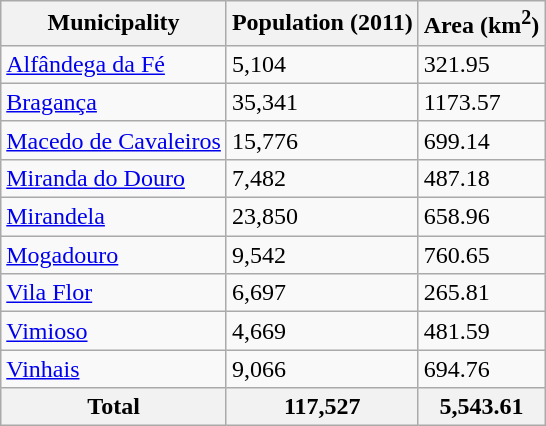<table class="wikitable sortable">
<tr>
<th>Municipality</th>
<th>Population (2011)</th>
<th>Area (km<sup>2</sup>)</th>
</tr>
<tr>
<td><a href='#'>Alfândega da Fé</a></td>
<td>5,104</td>
<td>321.95</td>
</tr>
<tr>
<td><a href='#'>Bragança</a></td>
<td>35,341</td>
<td>1173.57</td>
</tr>
<tr>
<td><a href='#'>Macedo de Cavaleiros </a></td>
<td>15,776</td>
<td>699.14</td>
</tr>
<tr>
<td><a href='#'>Miranda do Douro</a></td>
<td>7,482</td>
<td>487.18</td>
</tr>
<tr>
<td><a href='#'>Mirandela</a></td>
<td>23,850</td>
<td>658.96</td>
</tr>
<tr>
<td><a href='#'>Mogadouro</a></td>
<td>9,542</td>
<td>760.65</td>
</tr>
<tr>
<td><a href='#'>Vila Flor</a></td>
<td>6,697</td>
<td>265.81</td>
</tr>
<tr>
<td><a href='#'>Vimioso</a></td>
<td>4,669</td>
<td>481.59</td>
</tr>
<tr>
<td><a href='#'>Vinhais</a></td>
<td>9,066</td>
<td>694.76</td>
</tr>
<tr>
<th>Total</th>
<th>117,527</th>
<th>5,543.61</th>
</tr>
</table>
